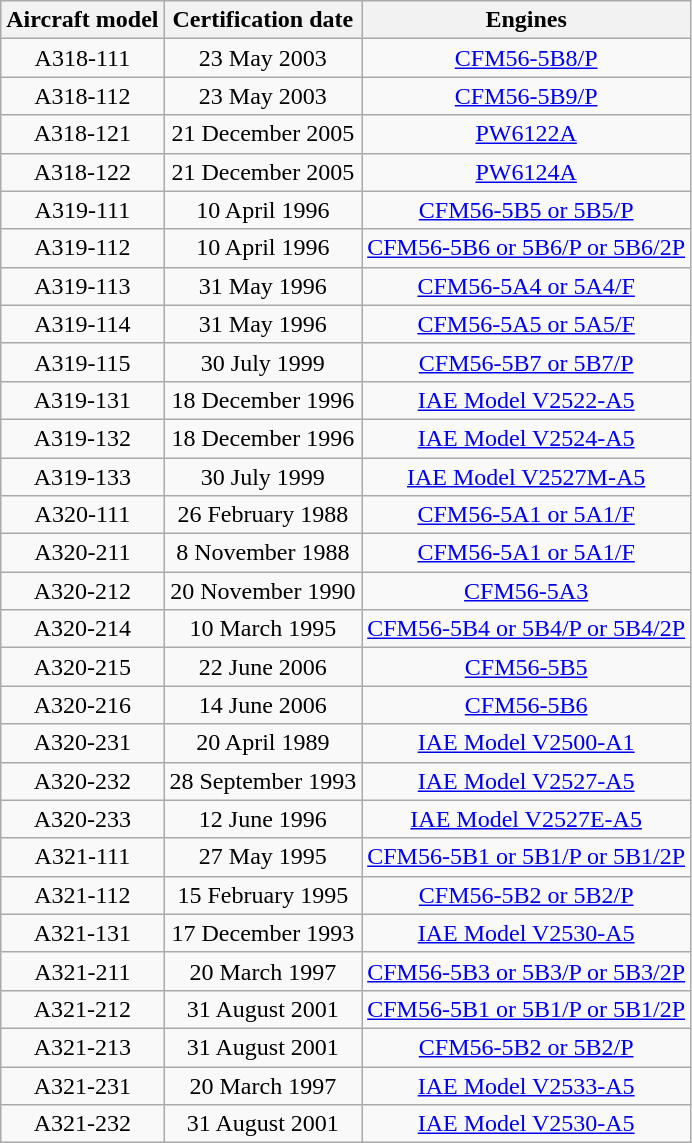<table class="wikitable sortable" style="text-align: center;">
<tr>
<th>Aircraft model</th>
<th>Certification date</th>
<th>Engines</th>
</tr>
<tr>
<td>A318-111</td>
<td>23 May 2003</td>
<td><a href='#'>CFM56-5B8/P</a></td>
</tr>
<tr>
<td>A318-112</td>
<td>23 May 2003</td>
<td><a href='#'>CFM56-5B9/P</a></td>
</tr>
<tr>
<td>A318-121</td>
<td>21 December 2005</td>
<td><a href='#'>PW6122A</a></td>
</tr>
<tr>
<td>A318-122</td>
<td>21 December 2005</td>
<td><a href='#'>PW6124A</a></td>
</tr>
<tr>
<td>A319-111</td>
<td>10 April 1996</td>
<td><a href='#'>CFM56-5B5 or 5B5/P</a></td>
</tr>
<tr>
<td>A319-112</td>
<td>10 April 1996</td>
<td><a href='#'>CFM56-5B6 or 5B6/P or 5B6/2P</a></td>
</tr>
<tr>
<td>A319-113</td>
<td>31 May 1996</td>
<td><a href='#'>CFM56-5A4 or 5A4/F</a></td>
</tr>
<tr>
<td>A319-114</td>
<td>31 May 1996</td>
<td><a href='#'>CFM56-5A5 or 5A5/F</a></td>
</tr>
<tr>
<td>A319-115</td>
<td>30 July 1999</td>
<td><a href='#'>CFM56-5B7 or 5B7/P</a></td>
</tr>
<tr>
<td>A319-131</td>
<td>18 December 1996</td>
<td><a href='#'>IAE Model V2522-A5</a></td>
</tr>
<tr>
<td>A319-132</td>
<td>18 December 1996</td>
<td><a href='#'>IAE Model V2524-A5</a></td>
</tr>
<tr>
<td>A319-133</td>
<td>30 July 1999</td>
<td><a href='#'>IAE Model V2527M-A5</a></td>
</tr>
<tr>
<td>A320-111</td>
<td>26 February 1988</td>
<td><a href='#'>CFM56-5A1 or 5A1/F</a></td>
</tr>
<tr>
<td>A320-211</td>
<td>8 November 1988</td>
<td><a href='#'>CFM56-5A1 or 5A1/F</a></td>
</tr>
<tr>
<td>A320-212</td>
<td>20 November 1990</td>
<td><a href='#'>CFM56-5A3</a></td>
</tr>
<tr>
<td>A320-214</td>
<td>10 March 1995</td>
<td><a href='#'>CFM56-5B4 or 5B4/P or 5B4/2P</a></td>
</tr>
<tr>
<td>A320-215</td>
<td>22 June 2006</td>
<td><a href='#'>CFM56-5B5</a></td>
</tr>
<tr>
<td>A320-216</td>
<td>14 June 2006</td>
<td><a href='#'>CFM56-5B6</a></td>
</tr>
<tr>
<td>A320-231</td>
<td>20 April 1989</td>
<td><a href='#'>IAE Model V2500-A1</a></td>
</tr>
<tr>
<td>A320-232</td>
<td>28 September 1993</td>
<td><a href='#'>IAE Model V2527-A5</a></td>
</tr>
<tr>
<td>A320-233</td>
<td>12 June 1996</td>
<td><a href='#'>IAE Model V2527E-A5</a></td>
</tr>
<tr>
<td>A321-111</td>
<td>27 May 1995</td>
<td><a href='#'>CFM56-5B1 or 5B1/P or 5B1/2P</a></td>
</tr>
<tr>
<td>A321-112</td>
<td>15 February 1995</td>
<td><a href='#'>CFM56-5B2 or 5B2/P</a></td>
</tr>
<tr>
<td>A321-131</td>
<td>17 December 1993</td>
<td><a href='#'>IAE Model V2530-A5</a></td>
</tr>
<tr>
<td>A321-211</td>
<td>20 March 1997</td>
<td><a href='#'>CFM56-5B3 or 5B3/P or 5B3/2P</a></td>
</tr>
<tr>
<td>A321-212</td>
<td>31 August 2001</td>
<td><a href='#'>CFM56-5B1 or 5B1/P or 5B1/2P</a></td>
</tr>
<tr>
<td>A321-213</td>
<td>31 August 2001</td>
<td><a href='#'>CFM56-5B2 or 5B2/P</a></td>
</tr>
<tr>
<td>A321-231</td>
<td>20 March 1997</td>
<td><a href='#'>IAE Model V2533-A5</a></td>
</tr>
<tr>
<td>A321-232</td>
<td>31 August 2001</td>
<td><a href='#'>IAE Model V2530-A5</a></td>
</tr>
</table>
